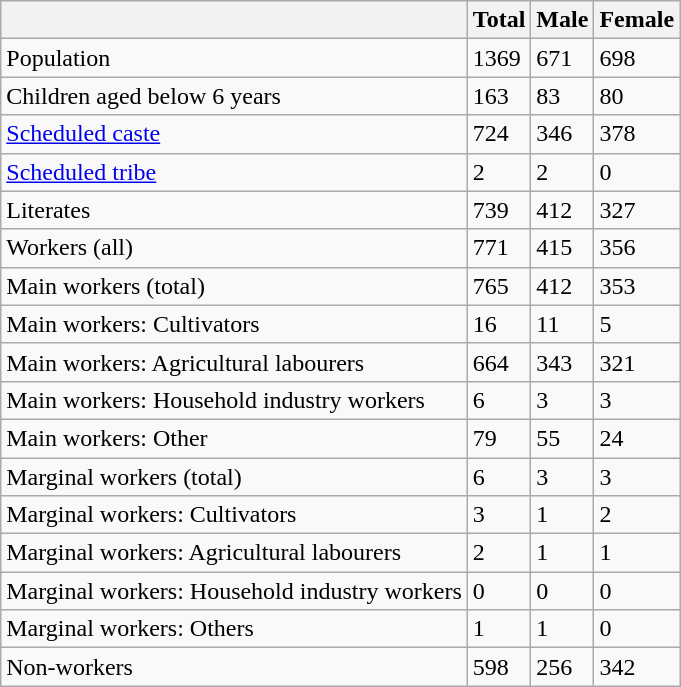<table class="wikitable sortable">
<tr>
<th></th>
<th>Total</th>
<th>Male</th>
<th>Female</th>
</tr>
<tr>
<td>Population</td>
<td>1369</td>
<td>671</td>
<td>698</td>
</tr>
<tr>
<td>Children aged below 6 years</td>
<td>163</td>
<td>83</td>
<td>80</td>
</tr>
<tr>
<td><a href='#'>Scheduled caste</a></td>
<td>724</td>
<td>346</td>
<td>378</td>
</tr>
<tr>
<td><a href='#'>Scheduled tribe</a></td>
<td>2</td>
<td>2</td>
<td>0</td>
</tr>
<tr>
<td>Literates</td>
<td>739</td>
<td>412</td>
<td>327</td>
</tr>
<tr>
<td>Workers (all)</td>
<td>771</td>
<td>415</td>
<td>356</td>
</tr>
<tr>
<td>Main workers (total)</td>
<td>765</td>
<td>412</td>
<td>353</td>
</tr>
<tr>
<td>Main workers: Cultivators</td>
<td>16</td>
<td>11</td>
<td>5</td>
</tr>
<tr>
<td>Main workers: Agricultural labourers</td>
<td>664</td>
<td>343</td>
<td>321</td>
</tr>
<tr>
<td>Main workers: Household industry workers</td>
<td>6</td>
<td>3</td>
<td>3</td>
</tr>
<tr>
<td>Main workers: Other</td>
<td>79</td>
<td>55</td>
<td>24</td>
</tr>
<tr>
<td>Marginal workers (total)</td>
<td>6</td>
<td>3</td>
<td>3</td>
</tr>
<tr>
<td>Marginal workers: Cultivators</td>
<td>3</td>
<td>1</td>
<td>2</td>
</tr>
<tr>
<td>Marginal workers: Agricultural labourers</td>
<td>2</td>
<td>1</td>
<td>1</td>
</tr>
<tr>
<td>Marginal workers: Household industry workers</td>
<td>0</td>
<td>0</td>
<td>0</td>
</tr>
<tr>
<td>Marginal workers: Others</td>
<td>1</td>
<td>1</td>
<td>0</td>
</tr>
<tr>
<td>Non-workers</td>
<td>598</td>
<td>256</td>
<td>342</td>
</tr>
</table>
